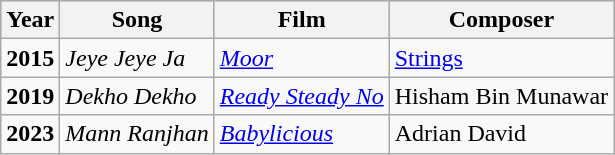<table class="wikitable">
<tr style="background:#b0c4de; text-align:center;">
<th>Year</th>
<th>Song</th>
<th>Film</th>
<th>Composer</th>
</tr>
<tr>
<td><strong>2015</strong></td>
<td><em>Jeye Jeye Ja</em></td>
<td><em><a href='#'>Moor</a></em></td>
<td><a href='#'>Strings</a></td>
</tr>
<tr>
<td><strong>2019</strong></td>
<td><em>Dekho Dekho</em></td>
<td><em><a href='#'>Ready Steady No</a></em></td>
<td>Hisham Bin Munawar</td>
</tr>
<tr>
<td><strong>2023</strong></td>
<td><em>Mann Ranjhan</em></td>
<td><em><a href='#'>Babylicious</a></em></td>
<td>Adrian David</td>
</tr>
</table>
